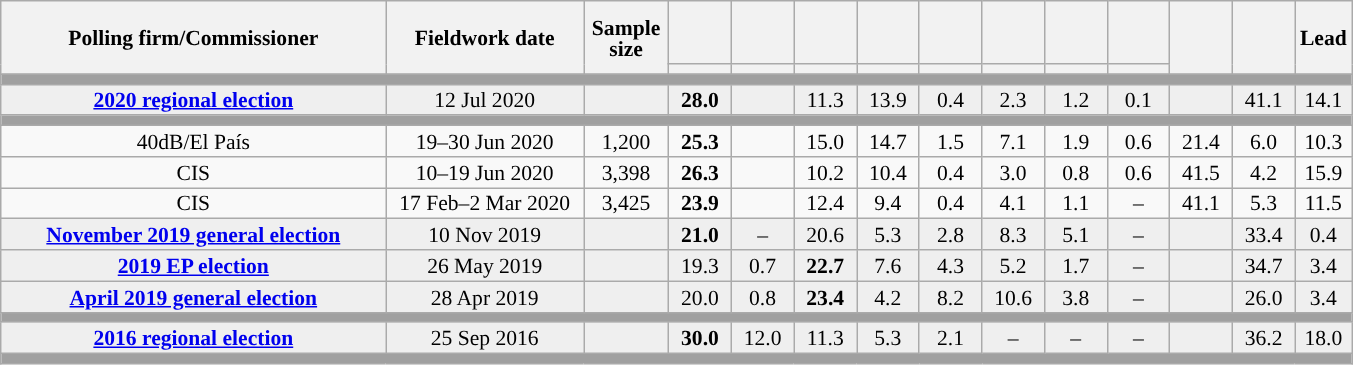<table class="wikitable collapsible collapsed" style="text-align:center; font-size:90%; line-height:14px;">
<tr style="height:42px;">
<th style="width:250px;" rowspan="2">Polling firm/Commissioner</th>
<th style="width:125px;" rowspan="2">Fieldwork date</th>
<th style="width:50px;" rowspan="2">Sample size</th>
<th style="width:35px;"></th>
<th style="width:35px;"></th>
<th style="width:35px;"></th>
<th style="width:35px;"></th>
<th style="width:35px;"></th>
<th style="width:35px;"></th>
<th style="width:35px;"></th>
<th style="width:35px;"></th>
<th style="width:35px;" rowspan="2"></th>
<th style="width:35px;" rowspan="2"></th>
<th style="width:30px;" rowspan="2">Lead</th>
</tr>
<tr>
<th style="color:inherit;background:"></th>
<th style="color:inherit;background:"></th>
<th style="color:inherit;background:"></th>
<th style="color:inherit;background:"></th>
<th style="color:inherit;background:"></th>
<th style="color:inherit;background:"></th>
<th style="color:inherit;background:"></th>
<th style="color:inherit;background:"></th>
</tr>
<tr>
<td colspan="14" style="background:#A0A0A0"></td>
</tr>
<tr style="background:#EFEFEF;">
<td><strong><a href='#'>2020 regional election</a></strong></td>
<td>12 Jul 2020</td>
<td></td>
<td><strong>28.0</strong></td>
<td></td>
<td>11.3</td>
<td>13.9</td>
<td>0.4</td>
<td>2.3</td>
<td>1.2</td>
<td>0.1</td>
<td></td>
<td>41.1</td>
<td style="background:">14.1</td>
</tr>
<tr>
<td colspan="14" style="background:#A0A0A0"></td>
</tr>
<tr>
<td>40dB/El País</td>
<td>19–30 Jun 2020</td>
<td>1,200</td>
<td><strong>25.3</strong></td>
<td></td>
<td>15.0</td>
<td>14.7</td>
<td>1.5</td>
<td>7.1</td>
<td>1.9</td>
<td>0.6</td>
<td>21.4</td>
<td>6.0</td>
<td style="background:">10.3</td>
</tr>
<tr>
<td>CIS</td>
<td>10–19 Jun 2020</td>
<td>3,398</td>
<td><strong>26.3</strong></td>
<td></td>
<td>10.2</td>
<td>10.4</td>
<td>0.4</td>
<td>3.0</td>
<td>0.8</td>
<td>0.6</td>
<td>41.5</td>
<td>4.2</td>
<td style="background:">15.9</td>
</tr>
<tr>
<td>CIS</td>
<td>17 Feb–2 Mar 2020</td>
<td>3,425</td>
<td><strong>23.9</strong></td>
<td></td>
<td>12.4</td>
<td>9.4</td>
<td>0.4</td>
<td>4.1</td>
<td>1.1</td>
<td>–</td>
<td>41.1</td>
<td>5.3</td>
<td style="background:">11.5</td>
</tr>
<tr style="background:#EFEFEF;">
<td><strong><a href='#'>November 2019 general election</a></strong></td>
<td>10 Nov 2019</td>
<td></td>
<td><strong>21.0</strong></td>
<td>–</td>
<td>20.6</td>
<td>5.3</td>
<td>2.8</td>
<td>8.3</td>
<td>5.1</td>
<td>–</td>
<td></td>
<td>33.4</td>
<td style="background:">0.4</td>
</tr>
<tr style="background:#EFEFEF;">
<td><strong><a href='#'>2019 EP election</a></strong></td>
<td>26 May 2019</td>
<td></td>
<td>19.3</td>
<td>0.7</td>
<td><strong>22.7</strong></td>
<td>7.6</td>
<td>4.3</td>
<td>5.2</td>
<td>1.7</td>
<td>–</td>
<td></td>
<td>34.7</td>
<td style="background:">3.4</td>
</tr>
<tr style="background:#EFEFEF;">
<td><strong><a href='#'>April 2019 general election</a></strong></td>
<td>28 Apr 2019</td>
<td></td>
<td>20.0</td>
<td>0.8</td>
<td><strong>23.4</strong></td>
<td>4.2</td>
<td>8.2</td>
<td>10.6</td>
<td>3.8</td>
<td>–</td>
<td></td>
<td>26.0</td>
<td style="background:">3.4</td>
</tr>
<tr>
<td colspan="14" style="background:#A0A0A0"></td>
</tr>
<tr style="background:#EFEFEF;">
<td><strong><a href='#'>2016 regional election</a></strong></td>
<td>25 Sep 2016</td>
<td></td>
<td><strong>30.0</strong></td>
<td>12.0</td>
<td>11.3</td>
<td>5.3</td>
<td>2.1</td>
<td>–</td>
<td>–</td>
<td>–</td>
<td></td>
<td>36.2</td>
<td style="background:">18.0</td>
</tr>
<tr>
<td colspan="14" style="background:#A0A0A0"></td>
</tr>
</table>
